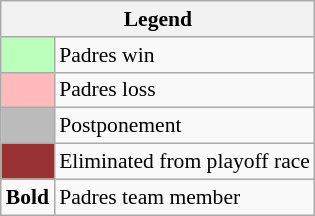<table class="wikitable" style="font-size:90%">
<tr>
<th colspan="2">Legend</th>
</tr>
<tr>
<td bgcolor="#bbffbb"> </td>
<td>Padres win</td>
</tr>
<tr>
<td bgcolor="#ffbbbb"> </td>
<td>Padres loss</td>
</tr>
<tr>
<td bgcolor="#bbbbbb"> </td>
<td>Postponement</td>
</tr>
<tr>
<td bgcolor="#993333"> </td>
<td>Eliminated from playoff race</td>
</tr>
<tr>
<td><strong>Bold</strong></td>
<td>Padres team member</td>
</tr>
</table>
